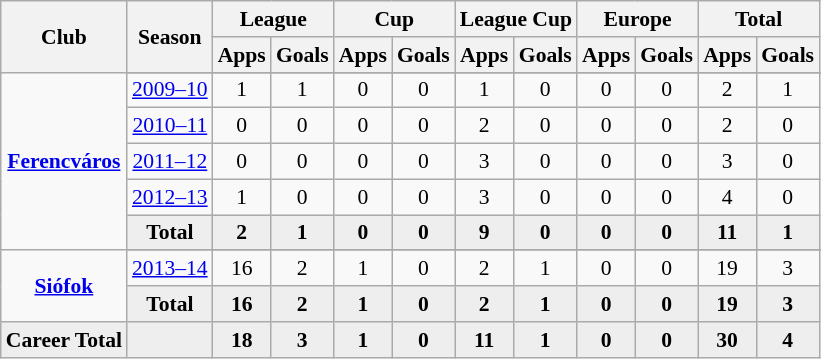<table class="wikitable" style="font-size:90%; text-align: center;">
<tr>
<th rowspan="2">Club</th>
<th rowspan="2">Season</th>
<th colspan="2">League</th>
<th colspan="2">Cup</th>
<th colspan="2">League Cup</th>
<th colspan="2">Europe</th>
<th colspan="2">Total</th>
</tr>
<tr>
<th>Apps</th>
<th>Goals</th>
<th>Apps</th>
<th>Goals</th>
<th>Apps</th>
<th>Goals</th>
<th>Apps</th>
<th>Goals</th>
<th>Apps</th>
<th>Goals</th>
</tr>
<tr ||-||-||-|->
<td rowspan="6" valign="center"><strong><a href='#'>Ferencváros</a></strong></td>
</tr>
<tr>
<td><a href='#'>2009–10</a></td>
<td>1</td>
<td>1</td>
<td>0</td>
<td>0</td>
<td>1</td>
<td>0</td>
<td>0</td>
<td>0</td>
<td>2</td>
<td>1</td>
</tr>
<tr>
<td><a href='#'>2010–11</a></td>
<td>0</td>
<td>0</td>
<td>0</td>
<td>0</td>
<td>2</td>
<td>0</td>
<td>0</td>
<td>0</td>
<td>2</td>
<td>0</td>
</tr>
<tr>
<td><a href='#'>2011–12</a></td>
<td>0</td>
<td>0</td>
<td>0</td>
<td>0</td>
<td>3</td>
<td>0</td>
<td>0</td>
<td>0</td>
<td>3</td>
<td>0</td>
</tr>
<tr>
<td><a href='#'>2012–13</a></td>
<td>1</td>
<td>0</td>
<td>0</td>
<td>0</td>
<td>3</td>
<td>0</td>
<td>0</td>
<td>0</td>
<td>4</td>
<td>0</td>
</tr>
<tr style="font-weight:bold; background-color:#eeeeee;">
<td>Total</td>
<td>2</td>
<td>1</td>
<td>0</td>
<td>0</td>
<td>9</td>
<td>0</td>
<td>0</td>
<td>0</td>
<td>11</td>
<td>1</td>
</tr>
<tr>
<td rowspan="3" valign="center"><strong><a href='#'>Siófok</a></strong></td>
</tr>
<tr>
<td><a href='#'>2013–14</a></td>
<td>16</td>
<td>2</td>
<td>1</td>
<td>0</td>
<td>2</td>
<td>1</td>
<td>0</td>
<td>0</td>
<td>19</td>
<td>3</td>
</tr>
<tr style="font-weight:bold; background-color:#eeeeee;">
<td>Total</td>
<td>16</td>
<td>2</td>
<td>1</td>
<td>0</td>
<td>2</td>
<td>1</td>
<td>0</td>
<td>0</td>
<td>19</td>
<td>3</td>
</tr>
<tr style="font-weight:bold; background-color:#eeeeee;">
<td rowspan="1" valign="top"><strong>Career Total</strong></td>
<td></td>
<td><strong>18</strong></td>
<td><strong>3</strong></td>
<td><strong>1</strong></td>
<td><strong>0</strong></td>
<td><strong>11</strong></td>
<td><strong>1</strong></td>
<td><strong>0</strong></td>
<td><strong>0</strong></td>
<td><strong>30</strong></td>
<td><strong>4</strong></td>
</tr>
</table>
